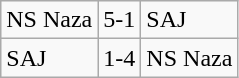<table class="wikitable">
<tr>
<td>NS Naza</td>
<td>5-1</td>
<td>SAJ</td>
</tr>
<tr>
<td>SAJ</td>
<td>1-4</td>
<td>NS Naza</td>
</tr>
</table>
